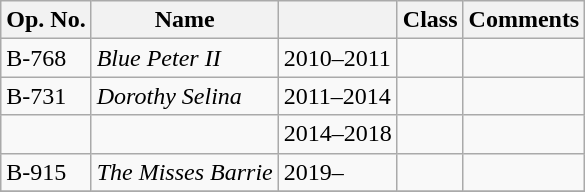<table class="wikitable">
<tr>
<th>Op. No.</th>
<th>Name</th>
<th></th>
<th>Class</th>
<th>Comments</th>
</tr>
<tr>
<td>B-768</td>
<td><em>Blue Peter II</em></td>
<td>2010–2011</td>
<td></td>
<td></td>
</tr>
<tr>
<td>B-731</td>
<td><em>Dorothy Selina</em></td>
<td>2011–2014</td>
<td></td>
<td></td>
</tr>
<tr>
<td></td>
<td></td>
<td>2014–2018</td>
<td></td>
<td></td>
</tr>
<tr>
<td>B-915</td>
<td><em>The Misses Barrie</em></td>
<td>2019–</td>
<td></td>
<td></td>
</tr>
<tr>
</tr>
</table>
